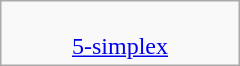<table class=wikitable align=right width=160>
<tr align=center>
<td><br><a href='#'>5-simplex</a><br></td>
</tr>
</table>
